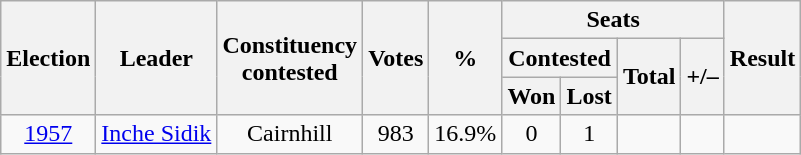<table class=wikitable style="text-align: center;">
<tr>
<th rowspan=3>Election</th>
<th rowspan=3>Leader</th>
<th rowspan=3>Constituency<br>contested</th>
<th rowspan=3>Votes</th>
<th rowspan=3>%</th>
<th colspan=4>Seats</th>
<th rowspan=3>Result</th>
</tr>
<tr>
<th colspan=2>Contested</th>
<th rowspan=2>Total</th>
<th rowspan=2>+/–</th>
</tr>
<tr>
<th>Won</th>
<th>Lost</th>
</tr>
<tr>
<td><a href='#'>1957</a></td>
<td><a href='#'>Inche Sidik</a></td>
<td>Cairnhill</td>
<td>983</td>
<td>16.9%</td>
<td>0</td>
<td>1</td>
<td></td>
<td></td>
<td></td>
</tr>
</table>
